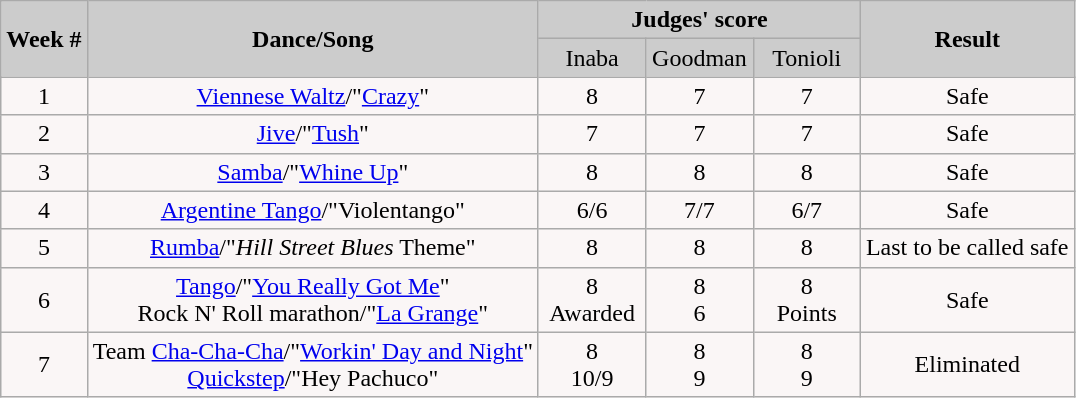<table class="wikitable">
<tr style="text-align:Center; background:#ccc;">
<td rowspan="2"><strong>Week #</strong></td>
<td rowspan="2"><strong>Dance/Song</strong></td>
<td colspan="3"><strong>Judges' score</strong></td>
<td rowspan="2"><strong>Result</strong></td>
</tr>
<tr style="text-align:center; background:#ccc;">
<td style="width:10%; ">Inaba</td>
<td style="width:10%; ">Goodman</td>
<td style="width:10%; ">Tonioli</td>
</tr>
<tr style="text-align:center; background:#faf6f6;">
<td>1</td>
<td><a href='#'>Viennese Waltz</a>/"<a href='#'>Crazy</a>"</td>
<td>8</td>
<td>7</td>
<td>7</td>
<td>Safe</td>
</tr>
<tr style="text-align:center; background:#faf6f6;">
<td>2</td>
<td><a href='#'>Jive</a>/"<a href='#'>Tush</a>"</td>
<td>7</td>
<td>7</td>
<td>7</td>
<td>Safe</td>
</tr>
<tr style="text-align:center; background:#faf6f6;">
<td>3</td>
<td><a href='#'>Samba</a>/"<a href='#'>Whine Up</a>"</td>
<td>8</td>
<td>8</td>
<td>8</td>
<td>Safe</td>
</tr>
<tr style="text-align:center; background:#faf6f6;">
<td>4</td>
<td><a href='#'>Argentine Tango</a>/"Violentango"</td>
<td>6/6</td>
<td>7/7</td>
<td>6/7</td>
<td>Safe</td>
</tr>
<tr style="text-align:center; background:#faf6f6;">
<td>5</td>
<td><a href='#'>Rumba</a>/"<em>Hill Street Blues</em> Theme"</td>
<td>8</td>
<td>8</td>
<td>8</td>
<td>Last to be called safe</td>
</tr>
<tr style="text-align:center; background:#faf6f6;">
<td>6</td>
<td><a href='#'>Tango</a>/"<a href='#'>You Really Got Me</a>"<br>Rock N' Roll marathon/"<a href='#'>La Grange</a>"</td>
<td>8<br>Awarded</td>
<td>8<br>6</td>
<td>8<br>Points</td>
<td>Safe</td>
</tr>
<tr style="text-align:center; background:#faf6f6;">
<td>7</td>
<td>Team <a href='#'>Cha-Cha-Cha</a>/"<a href='#'>Workin' Day and Night</a>"<br><a href='#'>Quickstep</a>/"Hey Pachuco"</td>
<td>8<br>10/9</td>
<td>8<br>9</td>
<td>8<br>9</td>
<td>Eliminated</td>
</tr>
</table>
